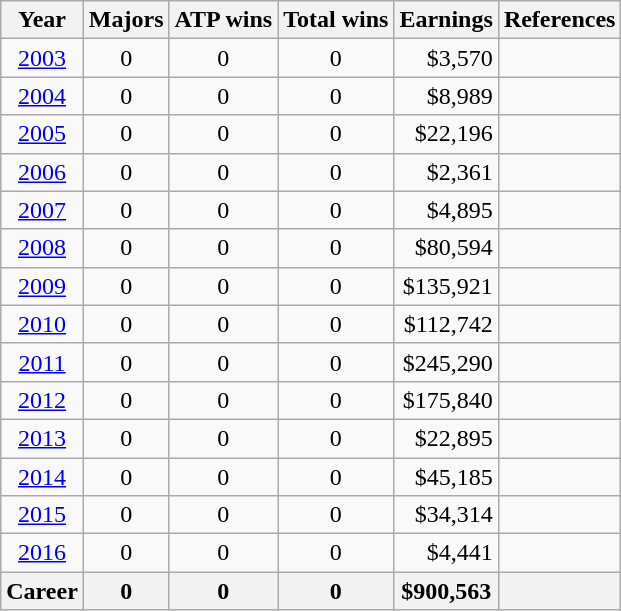<table class=wikitable style=text-align:center>
<tr>
<th>Year</th>
<th>Majors</th>
<th>ATP wins</th>
<th>Total wins</th>
<th>Earnings</th>
<th>References</th>
</tr>
<tr>
<td><a href='#'>2003</a></td>
<td>0</td>
<td>0</td>
<td>0</td>
<td align=right>$3,570</td>
<td></td>
</tr>
<tr>
<td><a href='#'>2004</a></td>
<td>0</td>
<td>0</td>
<td>0</td>
<td align=right>$8,989</td>
<td></td>
</tr>
<tr>
<td><a href='#'>2005</a></td>
<td>0</td>
<td>0</td>
<td>0</td>
<td align=right>$22,196</td>
<td></td>
</tr>
<tr>
<td><a href='#'>2006</a></td>
<td>0</td>
<td>0</td>
<td>0</td>
<td align=right>$2,361</td>
<td></td>
</tr>
<tr>
<td><a href='#'>2007</a></td>
<td>0</td>
<td>0</td>
<td>0</td>
<td align=right>$4,895</td>
<td></td>
</tr>
<tr>
<td><a href='#'>2008</a></td>
<td>0</td>
<td>0</td>
<td>0</td>
<td align=right>$80,594</td>
<td></td>
</tr>
<tr>
<td><a href='#'>2009</a></td>
<td>0</td>
<td>0</td>
<td>0</td>
<td align=right>$135,921</td>
<td></td>
</tr>
<tr>
<td><a href='#'>2010</a></td>
<td>0</td>
<td>0</td>
<td>0</td>
<td align=right>$112,742</td>
<td></td>
</tr>
<tr>
<td><a href='#'>2011</a></td>
<td>0</td>
<td>0</td>
<td>0</td>
<td align=right>$245,290</td>
<td></td>
</tr>
<tr>
<td><a href='#'>2012</a></td>
<td>0</td>
<td>0</td>
<td>0</td>
<td align=right>$175,840</td>
<td></td>
</tr>
<tr>
<td><a href='#'>2013</a></td>
<td>0</td>
<td>0</td>
<td>0</td>
<td align=right>$22,895</td>
<td></td>
</tr>
<tr>
<td><a href='#'>2014</a></td>
<td>0</td>
<td>0</td>
<td>0</td>
<td align=right>$45,185</td>
<td></td>
</tr>
<tr>
<td><a href='#'>2015</a></td>
<td>0</td>
<td>0</td>
<td>0</td>
<td align=right>$34,314</td>
<td></td>
</tr>
<tr>
<td><a href='#'>2016</a></td>
<td>0</td>
<td>0</td>
<td>0</td>
<td align=right>$4,441</td>
<td></td>
</tr>
<tr>
<th>Career</th>
<th>0</th>
<th>0</th>
<th>0</th>
<th align=right>$900,563</th>
<th></th>
</tr>
</table>
